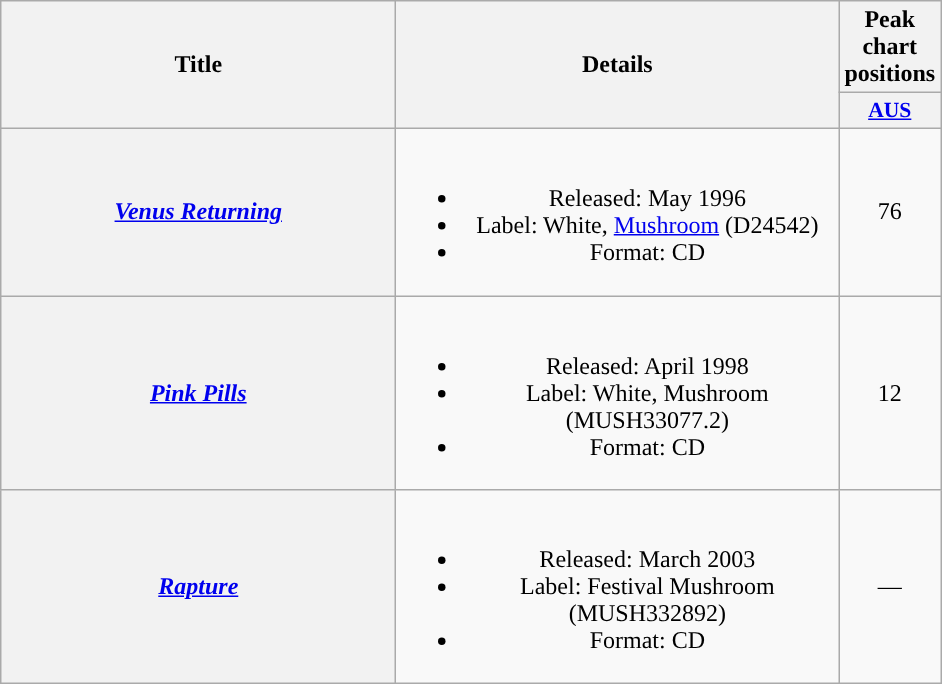<table class="wikitable plainrowheaders" style="text-align:center;">
<tr>
<th scope="col" rowspan="2" style="width:16em;">Title</th>
<th scope="col" rowspan="2" style="width:18em;">Details</th>
<th scope="col" colspan="1">Peak chart positions</th>
</tr>
<tr>
<th scope="col" style="width:3em;font-size:90%;"><a href='#'>AUS</a><br></th>
</tr>
<tr>
<th scope="row"><em><a href='#'>Venus Returning</a></em></th>
<td><br><ul><li>Released: May 1996</li><li>Label: White, <a href='#'>Mushroom</a> (D24542)</li><li>Format: CD</li></ul></td>
<td>76</td>
</tr>
<tr>
<th scope="row"><em><a href='#'>Pink Pills</a></em></th>
<td><br><ul><li>Released: April 1998</li><li>Label: White, Mushroom (MUSH33077.2)</li><li>Format: CD</li></ul></td>
<td>12</td>
</tr>
<tr>
<th scope="row"><em><a href='#'>Rapture</a></em></th>
<td><br><ul><li>Released: March 2003</li><li>Label: Festival Mushroom (MUSH332892)</li><li>Format: CD</li></ul></td>
<td>—</td>
</tr>
</table>
